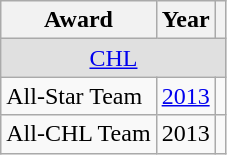<table class="wikitable">
<tr>
<th>Award</th>
<th>Year</th>
<th></th>
</tr>
<tr ALIGN="center" bgcolor="#e0e0e0">
<td colspan="3"><a href='#'>CHL</a></td>
</tr>
<tr>
<td>All-Star Team</td>
<td><a href='#'>2013</a></td>
<td></td>
</tr>
<tr>
<td>All-CHL Team</td>
<td>2013</td>
<td></td>
</tr>
</table>
